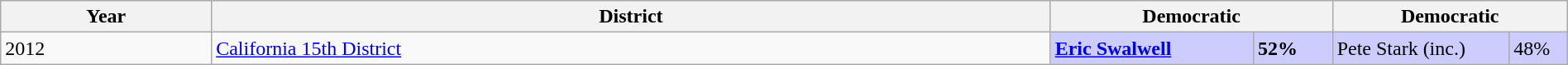<table class="wikitable" style="width: 100%;">
<tr>
<th>Year</th>
<th>District</th>
<th colspan="2" style="width: 18%;">Democratic</th>
<th colspan="2" style="width: 15%;">Democratic</th>
</tr>
<tr>
<td style="text-align: left;">2012</td>
<td style="text-align: left;"><a href='#'>California 15th District</a></td>
<td style="background:#ccf;"><strong><a href='#'>Eric Swalwell</a></strong></td>
<td style="background:#ccf;"><strong>52%</strong></td>
<td style="background:#ccf;">Pete Stark (inc.)</td>
<td style="background:#ccf;">48%</td>
</tr>
</table>
